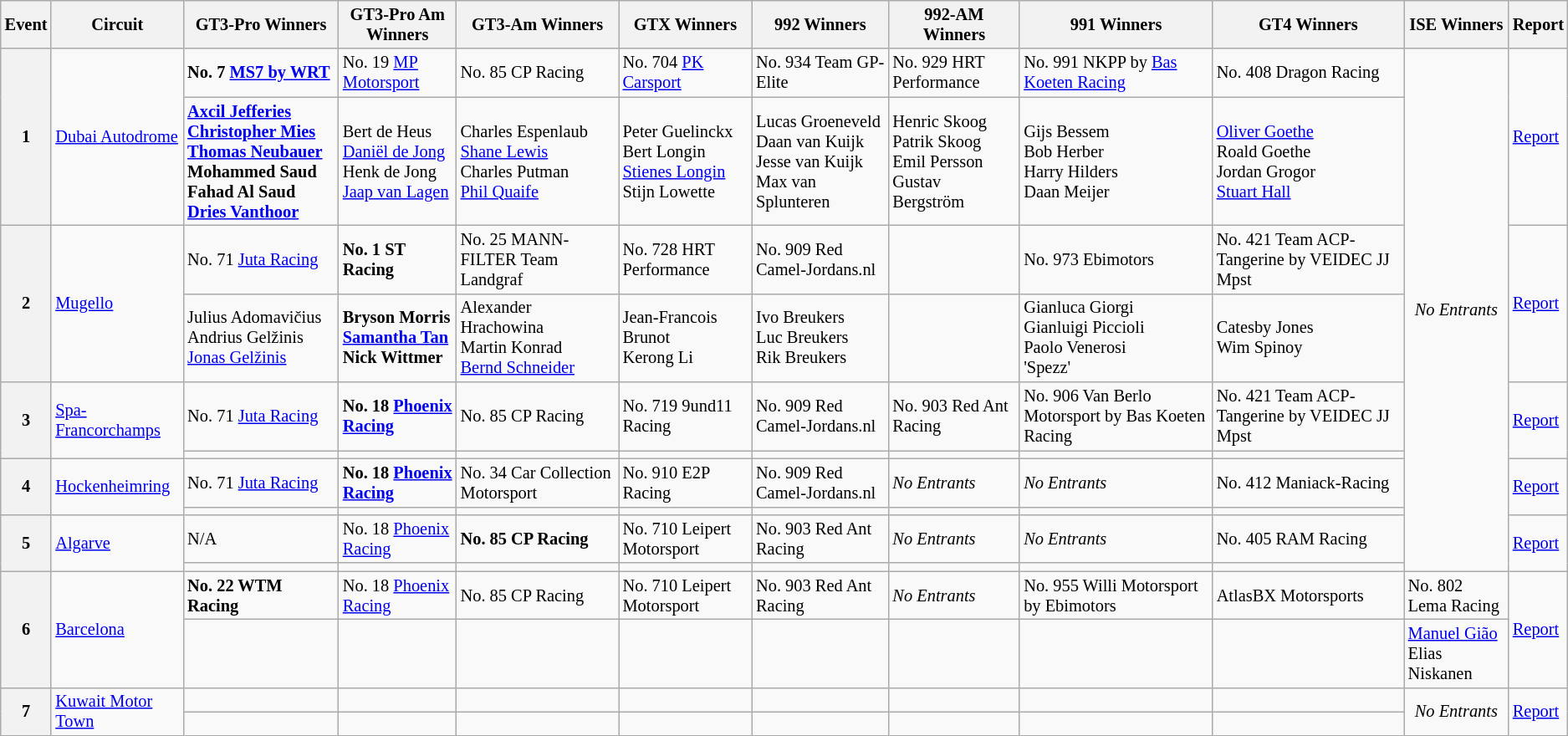<table class="wikitable" style="font-size: 85%">
<tr>
<th>Event</th>
<th>Circuit</th>
<th>GT3-Pro Winners</th>
<th>GT3-Pro Am Winners</th>
<th>GT3-Am Winners</th>
<th>GTX Winners</th>
<th>992 Winners</th>
<th>992-AM Winners</th>
<th>991 Winners</th>
<th>GT4 Winners</th>
<th>ISE Winners</th>
<th>Report</th>
</tr>
<tr>
<th rowspan=2>1</th>
<td rowspan=2> <a href='#'>Dubai Autodrome</a></td>
<td><strong> No. 7 <a href='#'>MS7 by WRT</a></strong></td>
<td> No. 19 <a href='#'>MP Motorsport</a></td>
<td> No. 85 CP Racing</td>
<td> No. 704 <a href='#'>PK Carsport</a></td>
<td> No. 934 Team GP-Elite</td>
<td> No. 929 HRT Performance</td>
<td> No. 991 NKPP by <a href='#'>Bas Koeten Racing</a></td>
<td> No. 408 Dragon Racing</td>
<td rowspan=10 align=center><em>No Entrants</em></td>
<td rowspan=2><a href='#'>Report</a></td>
</tr>
<tr>
<td><strong> <a href='#'>Axcil Jefferies</a><br> <a href='#'>Christopher Mies</a><br> <a href='#'>Thomas Neubauer</a><br> Mohammed Saud Fahad Al Saud<br> <a href='#'>Dries Vanthoor</a></strong></td>
<td> Bert de Heus<br> <a href='#'>Daniël de Jong</a><br> Henk de Jong<br> <a href='#'>Jaap van Lagen</a></td>
<td> Charles Espenlaub<br> <a href='#'>Shane Lewis</a><br> Charles Putman<br> <a href='#'>Phil Quaife</a></td>
<td> Peter Guelinckx<br> Bert Longin<br> <a href='#'>Stienes Longin</a><br> Stijn Lowette</td>
<td> Lucas Groeneveld<br> Daan van Kuijk<br> Jesse van Kuijk<br> Max van Splunteren</td>
<td> Henric Skoog<br> Patrik Skoog<br> Emil Persson<br> Gustav Bergström</td>
<td> Gijs Bessem<br> Bob Herber<br> Harry Hilders<br> Daan Meijer</td>
<td> <a href='#'>Oliver Goethe</a><br> Roald Goethe<br> Jordan Grogor<br> <a href='#'>Stuart Hall</a></td>
</tr>
<tr>
<th rowspan=2>2</th>
<td rowspan=2> <a href='#'>Mugello</a></td>
<td> No. 71 <a href='#'>Juta Racing</a></td>
<td><strong> No. 1 ST Racing</strong></td>
<td> No. 25 MANN-FILTER Team Landgraf</td>
<td> No. 728 HRT Performance</td>
<td> No. 909 Red Camel-Jordans.nl</td>
<td></td>
<td> No. 973 Ebimotors</td>
<td> No. 421 Team ACP-Tangerine by VEIDEC JJ Mpst</td>
<td rowspan=2><a href='#'>Report</a></td>
</tr>
<tr>
<td> Julius Adomavičius<br> Andrius Gelžinis<br> <a href='#'>Jonas Gelžinis</a></td>
<td><strong> Bryson Morris<br> <a href='#'>Samantha Tan</a><br> Nick Wittmer</strong></td>
<td> Alexander Hrachowina<br> Martin Konrad<br> <a href='#'>Bernd Schneider</a></td>
<td> Jean-Francois Brunot<br> Kerong Li</td>
<td> Ivo Breukers<br> Luc Breukers<br> Rik Breukers</td>
<td></td>
<td> Gianluca Giorgi<br> Gianluigi Piccioli<br> Paolo Venerosi<br> 'Spezz'</td>
<td> Catesby Jones<br> Wim Spinoy</td>
</tr>
<tr>
<th rowspan=2>3</th>
<td rowspan=2> <a href='#'>Spa-Francorchamps</a></td>
<td> No. 71 <a href='#'>Juta Racing</a></td>
<td> <strong>No. 18 <a href='#'>Phoenix Racing</a></strong></td>
<td> No. 85 CP Racing</td>
<td> No. 719 9und11 Racing</td>
<td> No. 909 Red Camel-Jordans.nl</td>
<td> No. 903 Red Ant Racing</td>
<td> No. 906 Van Berlo Motorsport by Bas Koeten Racing</td>
<td> No. 421 Team ACP-Tangerine by VEIDEC JJ Mpst</td>
<td rowspan=2><a href='#'>Report</a></td>
</tr>
<tr>
<td></td>
<td></td>
<td></td>
<td></td>
<td></td>
<td></td>
<td></td>
<td></td>
</tr>
<tr>
<th rowspan=2>4</th>
<td rowspan=2> <a href='#'>Hockenheimring</a></td>
<td> No. 71 <a href='#'>Juta Racing</a></td>
<td> <strong>No. 18 <a href='#'>Phoenix Racing</a></strong></td>
<td> No. 34 Car Collection Motorsport</td>
<td> No. 910 E2P Racing</td>
<td> No. 909 Red Camel-Jordans.nl</td>
<td><em>No Entrants</em></td>
<td><em>No Entrants</em></td>
<td> No. 412 Maniack-Racing</td>
<td rowspan=2><a href='#'>Report</a></td>
</tr>
<tr>
<td></td>
<td></td>
<td></td>
<td></td>
<td></td>
<td></td>
<td></td>
<td></td>
</tr>
<tr>
<th rowspan=2>5</th>
<td rowspan=2> <a href='#'>Algarve</a></td>
<td>N/A</td>
<td> No. 18 <a href='#'>Phoenix Racing</a></td>
<td> <strong>No. 85 CP Racing</strong></td>
<td> No. 710 Leipert Motorsport</td>
<td> No. 903 Red Ant Racing</td>
<td><em>No Entrants</em></td>
<td><em>No Entrants</em></td>
<td> No. 405 RAM Racing</td>
<td rowspan=2><a href='#'>Report</a></td>
</tr>
<tr>
<td></td>
<td></td>
<td></td>
<td></td>
<td></td>
<td></td>
<td></td>
<td></td>
</tr>
<tr>
<th rowspan=2>6</th>
<td rowspan=2> <a href='#'>Barcelona</a></td>
<td> <strong>No. 22 WTM Racing</strong></td>
<td> No. 18 <a href='#'>Phoenix Racing</a></td>
<td> No. 85 CP Racing</td>
<td> No. 710 Leipert Motorsport</td>
<td> No. 903 Red Ant Racing</td>
<td><em>No Entrants</em></td>
<td> No. 955 Willi Motorsport by Ebimotors</td>
<td> AtlasBX Motorsports</td>
<td> No. 802 Lema Racing</td>
<td rowspan=2><a href='#'>Report</a></td>
</tr>
<tr>
<td></td>
<td></td>
<td></td>
<td></td>
<td></td>
<td></td>
<td></td>
<td></td>
<td> <a href='#'>Manuel Gião</a><br> Elias Niskanen</td>
</tr>
<tr>
<th rowspan=2>7</th>
<td rowspan=2> <a href='#'>Kuwait Motor Town</a></td>
<td></td>
<td></td>
<td></td>
<td></td>
<td></td>
<td></td>
<td></td>
<td></td>
<td rowspan="3" align="center"><em>No Entrants</em></td>
<td rowspan=2><a href='#'>Report</a></td>
</tr>
<tr>
<td></td>
<td></td>
<td></td>
<td></td>
<td></td>
<td></td>
<td></td>
<td></td>
</tr>
</table>
